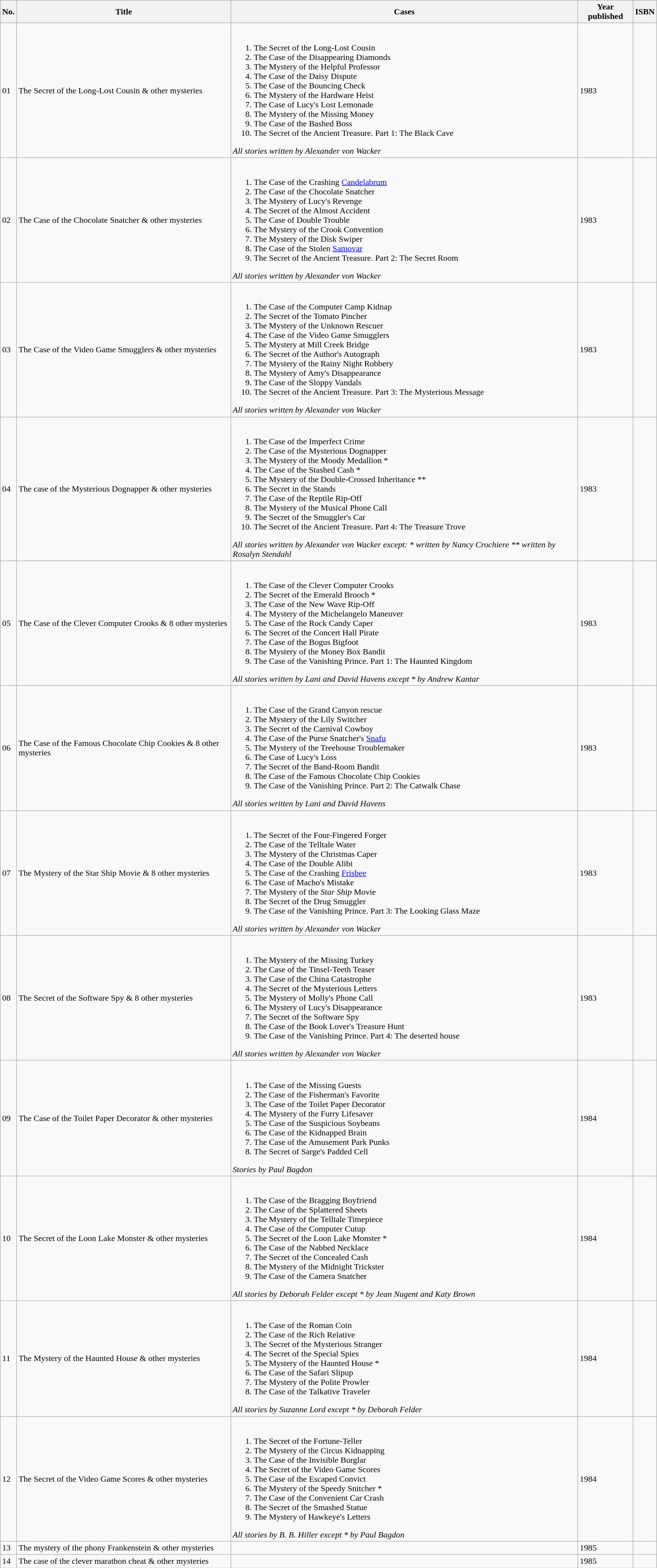<table class="wikitable" border="1">
<tr>
<th>No.</th>
<th>Title</th>
<th>Cases</th>
<th>Year published</th>
<th>ISBN</th>
</tr>
<tr>
<td>01</td>
<td>The Secret of the Long-Lost Cousin & other mysteries</td>
<td><br><ol><li>The Secret of the Long-Lost Cousin</li><li>The Case of the Disappearing Diamonds</li><li>The Mystery of the Helpful Professor</li><li>The Case of the Daisy Dispute</li><li>The Case of the Bouncing Check</li><li>The Mystery of the Hardware Heist</li><li>The Case of Lucy's Lost Lemonade</li><li>The Mystery of the Missing Money</li><li>The Case of the Bashed Boss</li><li>The Secret of the Ancient Treasure. Part 1: The Black Cave</li></ol><em>All stories written by Alexander von Wacker</em></td>
<td>1983</td>
<td></td>
</tr>
<tr>
<td>02</td>
<td>The Case of the Chocolate Snatcher & other mysteries</td>
<td><br><ol><li>The Case of the Crashing <a href='#'>Candelabrum</a></li><li>The Case of the Chocolate Snatcher</li><li>The Mystery of Lucy's Revenge</li><li>The Secret of the Almost Accident</li><li>The Case of Double Trouble</li><li>The Mystery of the Crook Convention</li><li>The Mystery of the Disk Swiper</li><li>The Case of the Stolen <a href='#'>Samovar</a></li><li>The Secret of the Ancient Treasure. Part 2: The Secret Room</li></ol><em>All stories written by Alexander von Wacker</em></td>
<td>1983</td>
<td></td>
</tr>
<tr>
<td>03</td>
<td>The Case of the Video Game Smugglers & other mysteries</td>
<td><br><ol><li>The Case of the Computer Camp Kidnap</li><li>The Secret of the Tomato Pincher</li><li>The Mystery of the Unknown Rescuer</li><li>The Case of the Video Game Smugglers</li><li>The Mystery at Mill Creek Bridge</li><li>The Secret of the Author's Autograph</li><li>The Mystery of the Rainy Night Robbery</li><li>The Mystery of Amy's Disappearance</li><li>The Case of the Sloppy Vandals</li><li>The Secret of the Ancient Treasure. Part 3: The Mysterious Message</li></ol><em>All stories written by Alexander von Wacker</em></td>
<td>1983</td>
<td></td>
</tr>
<tr>
<td>04</td>
<td>The case of the Mysterious Dognapper & other mysteries</td>
<td><br><ol><li>The Case of the Imperfect Crime</li><li>The Case of the Mysterious Dognapper</li><li>The Mystery of the Moody Medallion *</li><li>The Case of the Stashed Cash *</li><li>The Mystery of the Double-Crossed Inheritance **</li><li>The Secret in the Stands</li><li>The Case of the Reptile Rip-Off</li><li>The Mystery of the Musical Phone Call</li><li>The Secret of the Smuggler's Car</li><li>The Secret of the Ancient Treasure. Part 4: The Treasure Trove</li></ol><em>All stories written by Alexander von Wacker except:</em>
<em>* written by Nancy Crochiere</em>
<em>** written by Rosalyn Stendahl</em></td>
<td>1983</td>
<td></td>
</tr>
<tr>
<td>05</td>
<td>The Case of the Clever Computer Crooks & 8 other mysteries</td>
<td><br><ol><li>The Case of the Clever Computer Crooks</li><li>The Secret of the Emerald Brooch *</li><li>The Case of the New Wave Rip-Off</li><li>The Mystery of the Michelangelo Maneuver</li><li>The Case of the Rock Candy Caper</li><li>The Secret of the Concert Hall Pirate</li><li>The Case of the Bogus Bigfoot</li><li>The Mystery of the Money Box Bandit</li><li>The Case of the Vanishing Prince. Part 1: The Haunted Kingdom</li></ol><em>All stories written by Lani and David Havens except</em>
<em>* by Andrew Kantar</em></td>
<td>1983</td>
<td></td>
</tr>
<tr>
<td>06</td>
<td>The Case of the Famous Chocolate Chip Cookies & 8 other mysteries</td>
<td><br><ol><li>The Case of the Grand Canyon rescue</li><li>The Mystery of the Lily Switcher</li><li>The Secret of the Carnival Cowboy</li><li>The Case of the Purse Snatcher's <a href='#'>Snafu</a></li><li>The Mystery of the Treehouse Troublemaker</li><li>The Case of Lucy's Loss</li><li>The Secret of the Band-Room Bandit</li><li>The Case of the Famous Chocolate Chip Cookies</li><li>The Case of the Vanishing Prince. Part 2: The Catwalk Chase</li></ol><em>All stories written by Lani and David Havens</em></td>
<td>1983</td>
<td></td>
</tr>
<tr>
<td>07</td>
<td>The Mystery of the Star Ship Movie & 8 other mysteries</td>
<td><br><ol><li>The Secret of the Four-Fingered Forger</li><li>The Case of the Telltale Water</li><li>The Mystery of the Christmas Caper</li><li>The Case of the Double Alibi</li><li>The Case of the Crashing <a href='#'>Frisbee</a></li><li>The Case of Macho's Mistake</li><li>The Mystery of the <em>Star Ship</em> Movie</li><li>The Secret of the Drug Smuggler</li><li>The Case of the Vanishing Prince. Part 3: The Looking Glass Maze</li></ol><em>All stories written by Alexander von Wacker</em></td>
<td>1983</td>
<td></td>
</tr>
<tr>
<td>08</td>
<td>The Secret of the Software Spy & 8 other mysteries</td>
<td><br><ol><li>The Mystery of the Missing Turkey</li><li>The Case of the Tinsel-Teeth Teaser</li><li>The Case of the China Catastrophe</li><li>The Secret of the Mysterious Letters</li><li>The Mystery of Molly's Phone Call</li><li>The Mystery of Lucy's Disappearance</li><li>The Secret of the Software Spy</li><li>The Case of the Book Lover's Treasure Hunt</li><li>The Case of the Vanishing Prince. Part 4: The deserted house</li></ol><em>All stories written by Alexander von Wacker</em></td>
<td>1983</td>
<td></td>
</tr>
<tr>
<td>09</td>
<td>The Case of the Toilet Paper Decorator & other mysteries</td>
<td><br><ol><li>The Case of the Missing Guests</li><li>The Case of the Fisherman's Favorite</li><li>The Case of the Toilet Paper Decorator</li><li>The Mystery of the Furry Lifesaver</li><li>The Case of the Suspicious Soybeans</li><li>The Case of the Kidnapped Brain</li><li>The Case of the Amusement Park Punks</li><li>The Secret of Sarge's Padded Cell</li></ol><em> Stories by Paul Bagdon</em></td>
<td>1984</td>
<td></td>
</tr>
<tr>
<td>10</td>
<td>The Secret of the Loon Lake Monster & other mysteries</td>
<td><br><ol><li>The Case of the Bragging Boyfriend</li><li>The Case of the Splattered Sheets</li><li>The Mystery of the Telltale Timepiece</li><li>The Case of the Computer Cutup</li><li>The Secret of the Loon Lake Monster *</li><li>The Case of the Nabbed Necklace</li><li>The Secret of the Concealed Cash</li><li>The Mystery of the Midnight Trickster</li><li>The Case of the Camera Snatcher</li></ol><em> All stories by Deborah Felder except</em>
<em> * by Jean Nugent and Katy Brown</em></td>
<td>1984</td>
<td></td>
</tr>
<tr>
<td>11</td>
<td>The Mystery of the Haunted House & other mysteries</td>
<td><br><ol><li>The Case of the Roman Coin</li><li>The Case of the Rich Relative</li><li>The Secret of the Mysterious Stranger</li><li>The Secret of the Special Spies</li><li>The Mystery of the Haunted House *</li><li>The Case of the Safari Slipup</li><li>The Mystery of the Polite Prowler</li><li>The Case of the Talkative Traveler</li></ol><em> All stories by Suzanne Lord except</em>
<em> * by Deborah Felder</em></td>
<td>1984</td>
<td></td>
</tr>
<tr>
<td>12</td>
<td>The Secret of the Video Game Scores & other mysteries</td>
<td><br><ol><li>The Secret of the Fortune-Teller</li><li>The Mystery of the Circus Kidnapping</li><li>The Case of the Invisible Burglar</li><li>The Secret of the Video Game Scores</li><li>The Case of the Escaped Convict</li><li>The Mystery of the Speedy Snitcher *</li><li>The Case of the Convenient Car Crash</li><li>The Secret of the Smashed Statue</li><li>The Mystery of Hawkeye's Letters</li></ol><em> All stories by B. B. Hiller except</em>
<em> * by Paul Bagdon</em></td>
<td>1984</td>
<td></td>
</tr>
<tr>
<td>13</td>
<td>The mystery of the phony Frankenstein & other mysteries</td>
<td></td>
<td>1985</td>
<td></td>
</tr>
<tr>
<td>14</td>
<td>The case of the clever marathon cheat & other mysteries</td>
<td></td>
<td>1985</td>
<td></td>
</tr>
</table>
